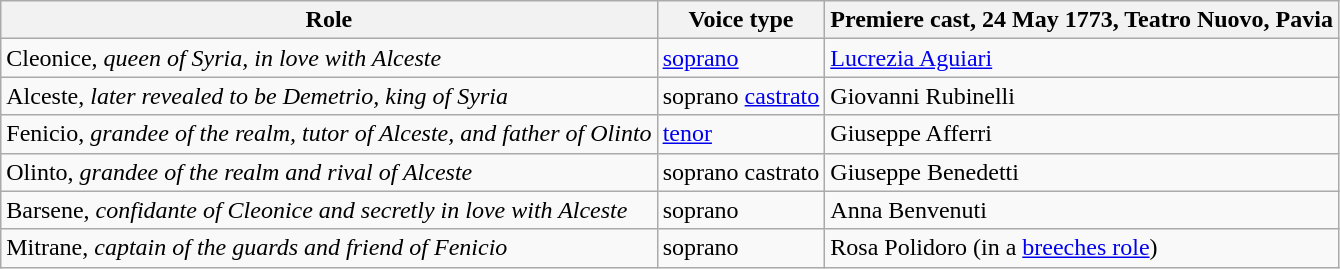<table class="wikitable">
<tr>
<th>Role</th>
<th>Voice type</th>
<th>Premiere cast, 24 May 1773, Teatro Nuovo, Pavia</th>
</tr>
<tr>
<td>Cleonice, <em>queen of Syria, in love with Alceste</em></td>
<td><a href='#'>soprano</a></td>
<td><a href='#'>Lucrezia Aguiari</a></td>
</tr>
<tr>
<td>Alceste, <em>later revealed to be Demetrio, king of Syria</em></td>
<td>soprano <a href='#'>castrato</a></td>
<td>Giovanni Rubinelli</td>
</tr>
<tr>
<td>Fenicio, <em>grandee of the realm, tutor of Alceste, and father of Olinto</em></td>
<td><a href='#'>tenor</a></td>
<td>Giuseppe Afferri</td>
</tr>
<tr>
<td>Olinto, <em>grandee of the realm and rival of Alceste</em></td>
<td>soprano castrato</td>
<td>Giuseppe Benedetti</td>
</tr>
<tr>
<td>Barsene, <em>confidante of Cleonice and secretly in love with Alceste</em></td>
<td>soprano</td>
<td>Anna Benvenuti</td>
</tr>
<tr>
<td>Mitrane, <em>captain of the guards and friend of Fenicio</em></td>
<td>soprano</td>
<td>Rosa Polidoro (in a <a href='#'>breeches role</a>)</td>
</tr>
</table>
